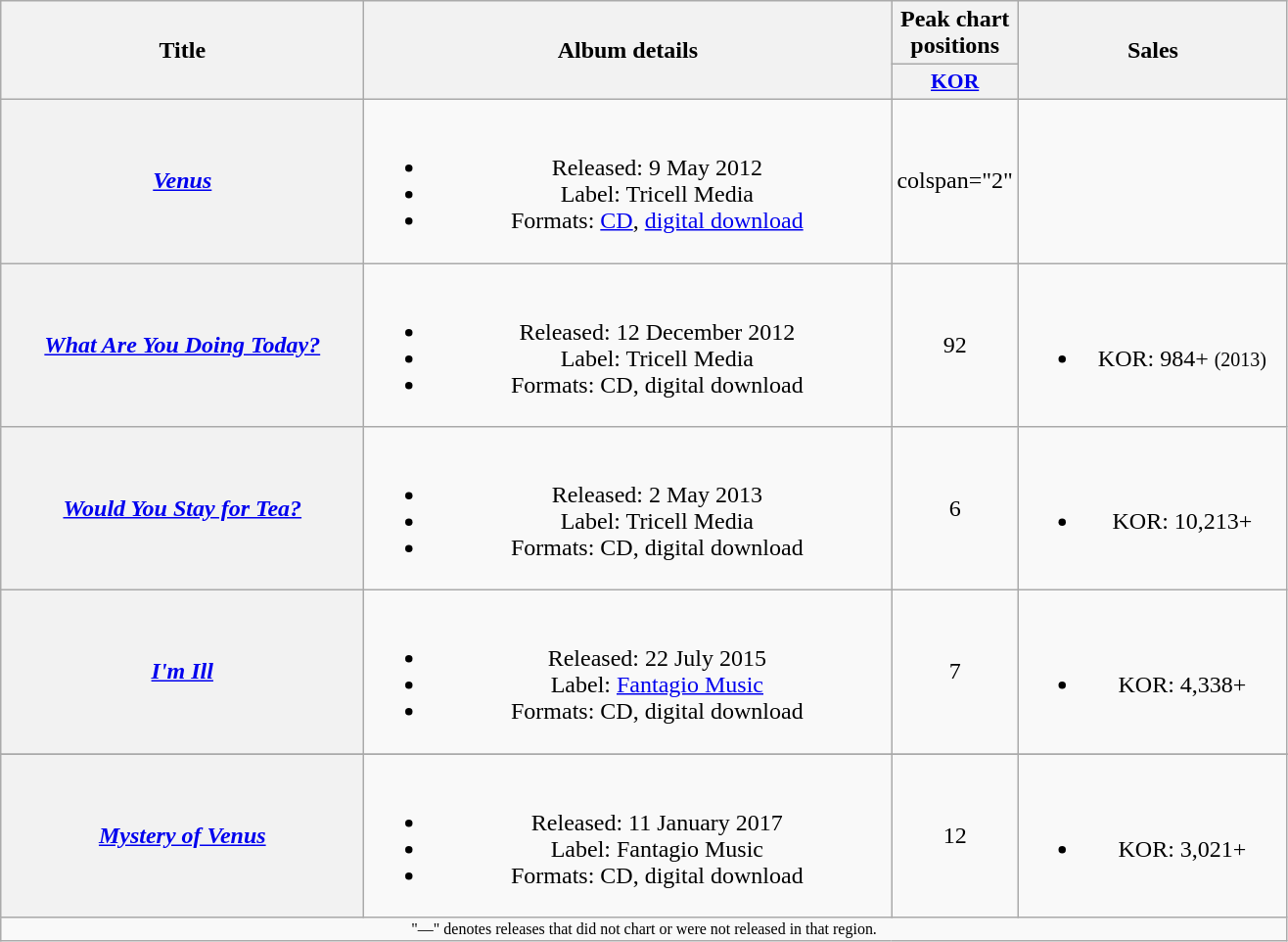<table class="wikitable plainrowheaders" style="text-align:center;">
<tr>
<th scope="col" rowspan="2" style="width:15em;">Title</th>
<th scope="col" rowspan="2" style="width:22em;">Album details</th>
<th scope="col" colspan="1">Peak chart positions</th>
<th scope="col" rowspan="2" style="width:11em;">Sales</th>
</tr>
<tr>
<th scope="col" style="width:3em;font-size:90%;"><a href='#'>KOR</a><br></th>
</tr>
<tr>
<th scope="row"><em><a href='#'>Venus</a></em></th>
<td><br><ul><li>Released: 9 May 2012</li><li>Label: Tricell Media</li><li>Formats: <a href='#'>CD</a>, <a href='#'>digital download</a></li></ul></td>
<td>colspan="2" </td>
</tr>
<tr>
<th scope="row"><em><a href='#'>What Are You Doing Today?</a></em></th>
<td><br><ul><li>Released: 12 December 2012</li><li>Label: Tricell Media</li><li>Formats: CD, digital download</li></ul></td>
<td>92</td>
<td><br><ul><li>KOR: 984+ <small>(2013)</small></li></ul></td>
</tr>
<tr>
<th scope="row"><em><a href='#'>Would You Stay for Tea?</a></em></th>
<td><br><ul><li>Released: 2 May 2013</li><li>Label: Tricell Media</li><li>Formats: CD, digital download</li></ul></td>
<td>6</td>
<td><br><ul><li>KOR: 10,213+</li></ul></td>
</tr>
<tr>
<th scope="row"><em><a href='#'>I'm Ill</a></em></th>
<td><br><ul><li>Released: 22 July 2015</li><li>Label: <a href='#'>Fantagio Music</a></li><li>Formats: CD, digital download</li></ul></td>
<td>7</td>
<td><br><ul><li>KOR: 4,338+</li></ul></td>
</tr>
<tr>
</tr>
<tr>
<th scope="row"><em><a href='#'>Mystery of Venus</a></em></th>
<td><br><ul><li>Released: 11 January 2017</li><li>Label: Fantagio Music</li><li>Formats: CD, digital download</li></ul></td>
<td>12</td>
<td><br><ul><li>KOR: 3,021+</li></ul></td>
</tr>
<tr>
<td colspan="4" style="font-size:8pt">"—" denotes releases that did not chart or were not released in that region.</td>
</tr>
</table>
